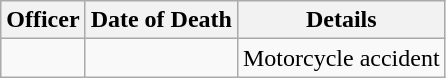<table class="wikitable">
<tr>
<th>Officer</th>
<th>Date of Death</th>
<th>Details</th>
</tr>
<tr>
<td></td>
<td></td>
<td>Motorcycle accident</td>
</tr>
</table>
